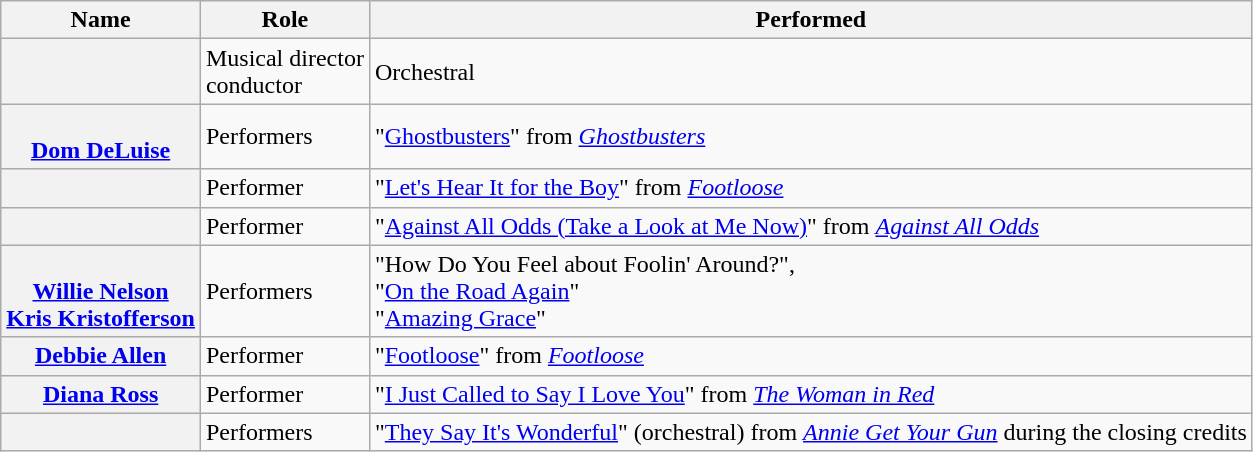<table class="wikitable sortable">
<tr>
<th scope=col>Name</th>
<th scope=col>Role</th>
<th scope=col>Performed</th>
</tr>
<tr>
<th scope="row"></th>
<td>Musical director<br>conductor</td>
<td>Orchestral</td>
</tr>
<tr>
<th scope="row"><br><a href='#'>Dom DeLuise</a></th>
<td>Performers</td>
<td>"<a href='#'>Ghostbusters</a>" from <em><a href='#'>Ghostbusters</a></em></td>
</tr>
<tr>
<th scope="row"></th>
<td>Performer</td>
<td>"<a href='#'>Let's Hear It for the Boy</a>" from <em><a href='#'>Footloose</a></em></td>
</tr>
<tr>
<th scope="row"></th>
<td>Performer</td>
<td>"<a href='#'>Against All Odds (Take a Look at Me Now)</a>" from <em><a href='#'>Against All Odds</a></em></td>
</tr>
<tr>
<th scope="row"><br><a href='#'>Willie Nelson</a><br><a href='#'>Kris Kristofferson</a></th>
<td>Performers</td>
<td>"How Do You Feel about Foolin' Around?", <br>"<a href='#'>On the Road Again</a>"<br>"<a href='#'>Amazing Grace</a>"</td>
</tr>
<tr>
<th scope="row"><a href='#'>Debbie Allen</a></th>
<td>Performer</td>
<td>"<a href='#'>Footloose</a>" from <em><a href='#'>Footloose</a></em></td>
</tr>
<tr>
<th scope="row"><a href='#'>Diana Ross</a></th>
<td>Performer</td>
<td>"<a href='#'>I Just Called to Say I Love You</a>" from <em><a href='#'>The Woman in Red</a></em></td>
</tr>
<tr>
<th scope="row"></th>
<td>Performers</td>
<td>"<a href='#'>They Say It's Wonderful</a>" (orchestral) from <em><a href='#'>Annie Get Your Gun</a></em> during the closing credits</td>
</tr>
</table>
